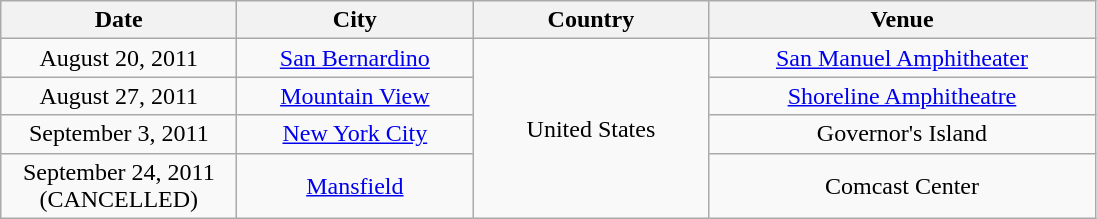<table class="wikitable" style="text-align:center;">
<tr>
<th style="width:150px;">Date</th>
<th style="width:150px;">City</th>
<th style="width:150px;">Country</th>
<th style="width:250px;">Venue</th>
</tr>
<tr>
<td>August 20, 2011</td>
<td><a href='#'>San Bernardino</a></td>
<td rowspan="4">United States</td>
<td><a href='#'>San Manuel Amphitheater</a></td>
</tr>
<tr>
<td>August 27, 2011</td>
<td><a href='#'>Mountain View</a></td>
<td><a href='#'>Shoreline Amphitheatre</a></td>
</tr>
<tr>
<td>September 3, 2011</td>
<td><a href='#'>New York City</a></td>
<td>Governor's Island</td>
</tr>
<tr>
<td>September 24, 2011 (CANCELLED)</td>
<td><a href='#'>Mansfield</a></td>
<td>Comcast Center</td>
</tr>
</table>
